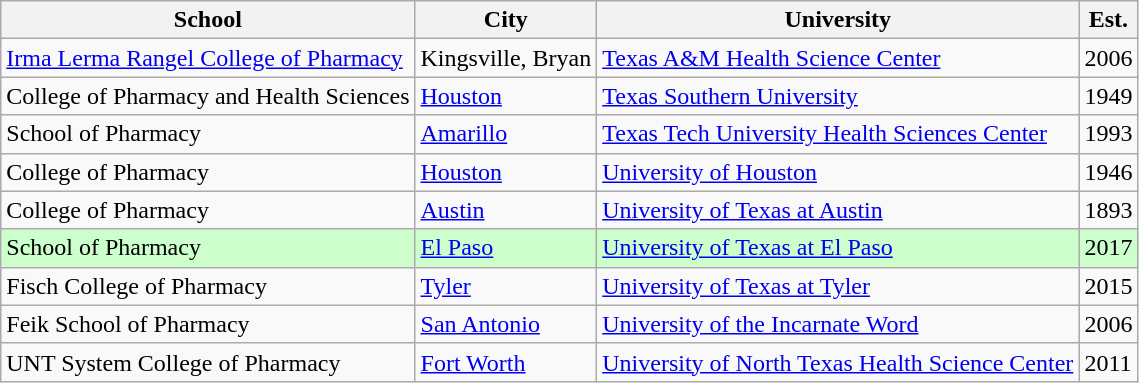<table class="wikitable sortable">
<tr>
<th scope="col">School</th>
<th scope="col">City</th>
<th scope="col">University</th>
<th scope="col">Est.</th>
</tr>
<tr>
<td><a href='#'>Irma Lerma Rangel College of Pharmacy</a></td>
<td>Kingsville,  Bryan</td>
<td><a href='#'>Texas A&M Health Science Center</a></td>
<td>2006</td>
</tr>
<tr>
<td>College of Pharmacy and Health Sciences</td>
<td><a href='#'>Houston</a></td>
<td><a href='#'>Texas Southern University</a></td>
<td>1949</td>
</tr>
<tr>
<td>School of Pharmacy</td>
<td><a href='#'>Amarillo</a></td>
<td><a href='#'>Texas Tech University Health Sciences Center</a></td>
<td>1993</td>
</tr>
<tr>
<td>College of Pharmacy</td>
<td><a href='#'>Houston</a></td>
<td><a href='#'>University of Houston</a></td>
<td>1946</td>
</tr>
<tr>
<td>College of Pharmacy</td>
<td><a href='#'>Austin</a></td>
<td><a href='#'>University of Texas at Austin</a></td>
<td>1893</td>
</tr>
<tr>
<td bgcolor="#CCFFCC">School of Pharmacy</td>
<td bgcolor="#CCFFCC"><a href='#'>El Paso</a></td>
<td bgcolor="#CCFFCC"><a href='#'>University of Texas at El Paso</a></td>
<td bgcolor="#CCFFCC">2017</td>
</tr>
<tr>
<td>Fisch College of Pharmacy</td>
<td><a href='#'>Tyler</a></td>
<td><a href='#'>University of Texas at Tyler</a></td>
<td>2015</td>
</tr>
<tr>
<td>Feik School of Pharmacy</td>
<td><a href='#'>San Antonio</a></td>
<td><a href='#'>University of the Incarnate Word</a></td>
<td>2006</td>
</tr>
<tr>
<td>UNT System College of Pharmacy</td>
<td><a href='#'>Fort Worth</a></td>
<td><a href='#'>University of North Texas Health Science Center</a></td>
<td>2011</td>
</tr>
</table>
